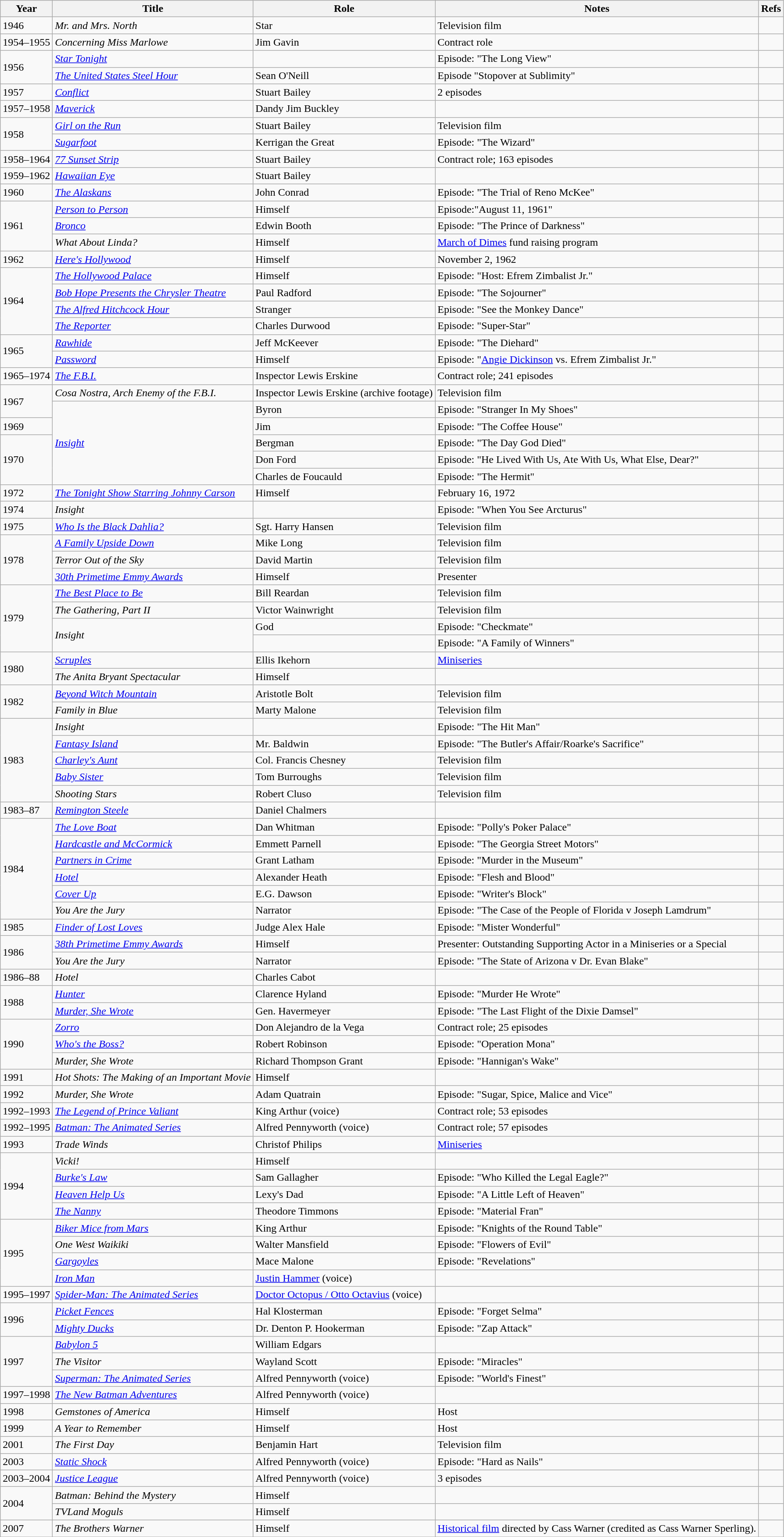<table class="wikitable sortable">
<tr>
<th scope="col">Year</th>
<th scope="col">Title</th>
<th scope="col">Role</th>
<th scope="col" class="unsortable">Notes</th>
<th scope="col" class="unsortable">Refs</th>
</tr>
<tr>
<td>1946</td>
<td><em>Mr. and Mrs. North</em></td>
<td>Star</td>
<td>Television film</td>
<td></td>
</tr>
<tr>
<td>1954–1955</td>
<td><em>Concerning Miss Marlowe</em></td>
<td>Jim Gavin</td>
<td>Contract role</td>
<td></td>
</tr>
<tr>
<td rowspan="2">1956</td>
<td><em><a href='#'>Star Tonight</a></em></td>
<td></td>
<td>Episode: "The Long View"</td>
<td></td>
</tr>
<tr>
<td><em><a href='#'>The United States Steel Hour</a></em></td>
<td>Sean O'Neill</td>
<td>Episode "Stopover at Sublimity"</td>
<td></td>
</tr>
<tr>
<td>1957</td>
<td><em><a href='#'>Conflict</a></em></td>
<td>Stuart Bailey</td>
<td>2 episodes</td>
<td></td>
</tr>
<tr>
<td>1957–1958</td>
<td><em><a href='#'>Maverick</a></em></td>
<td>Dandy Jim Buckley</td>
<td></td>
<td></td>
</tr>
<tr>
<td rowspan="2">1958</td>
<td><em><a href='#'>Girl on the Run</a></em></td>
<td>Stuart Bailey</td>
<td>Television film</td>
<td></td>
</tr>
<tr>
<td><em><a href='#'>Sugarfoot</a></em></td>
<td>Kerrigan the Great</td>
<td>Episode: "The Wizard"</td>
<td></td>
</tr>
<tr>
<td>1958–1964</td>
<td><em><a href='#'>77 Sunset Strip</a></em></td>
<td>Stuart Bailey</td>
<td>Contract role; 163 episodes</td>
<td></td>
</tr>
<tr>
<td>1959–1962</td>
<td><em><a href='#'>Hawaiian Eye</a></em></td>
<td>Stuart Bailey</td>
<td></td>
<td></td>
</tr>
<tr>
<td>1960</td>
<td><em><a href='#'>The Alaskans</a></em></td>
<td>John Conrad</td>
<td>Episode: "The Trial of Reno McKee"</td>
<td></td>
</tr>
<tr>
<td rowspan="3">1961</td>
<td><em><a href='#'>Person to Person</a></em></td>
<td>Himself</td>
<td>Episode:"August 11, 1961"</td>
<td></td>
</tr>
<tr>
<td><em><a href='#'>Bronco</a></em></td>
<td>Edwin Booth</td>
<td>Episode: "The Prince of Darkness"</td>
<td></td>
</tr>
<tr>
<td><em>What About Linda?</em></td>
<td>Himself</td>
<td><a href='#'>March of Dimes</a> fund raising program</td>
<td></td>
</tr>
<tr>
<td>1962</td>
<td><em><a href='#'>Here's Hollywood</a></em></td>
<td>Himself</td>
<td>November 2, 1962</td>
<td></td>
</tr>
<tr>
<td rowspan="4">1964</td>
<td><em><a href='#'>The Hollywood Palace</a></em></td>
<td>Himself</td>
<td>Episode: "Host: Efrem Zimbalist Jr."</td>
<td></td>
</tr>
<tr>
<td><em><a href='#'>Bob Hope Presents the Chrysler Theatre</a></em></td>
<td>Paul Radford</td>
<td>Episode: "The Sojourner"</td>
<td></td>
</tr>
<tr>
<td><em><a href='#'>The Alfred Hitchcock Hour</a></em></td>
<td>Stranger</td>
<td>Episode: "See the Monkey Dance"</td>
<td></td>
</tr>
<tr>
<td><em><a href='#'>The Reporter</a></em></td>
<td>Charles Durwood</td>
<td>Episode: "Super-Star"</td>
<td></td>
</tr>
<tr>
<td rowspan="2">1965</td>
<td><em><a href='#'>Rawhide</a></em></td>
<td>Jeff McKeever</td>
<td>Episode: "The Diehard"</td>
<td></td>
</tr>
<tr>
<td><em><a href='#'>Password</a></em></td>
<td>Himself</td>
<td>Episode: "<a href='#'>Angie Dickinson</a> vs. Efrem Zimbalist Jr."</td>
<td></td>
</tr>
<tr>
<td>1965–1974</td>
<td><em><a href='#'>The F.B.I.</a></em></td>
<td>Inspector Lewis Erskine</td>
<td>Contract role; 241 episodes</td>
<td></td>
</tr>
<tr>
<td rowspan="2">1967</td>
<td><em>Cosa Nostra, Arch Enemy of the F.B.I.</em></td>
<td>Inspector Lewis Erskine (archive footage)</td>
<td>Television film</td>
<td></td>
</tr>
<tr>
<td rowspan="5"><em><a href='#'>Insight</a></em></td>
<td>Byron</td>
<td>Episode: "Stranger In My Shoes"</td>
<td></td>
</tr>
<tr>
<td>1969</td>
<td>Jim</td>
<td>Episode: "The Coffee House"</td>
<td></td>
</tr>
<tr>
<td rowspan="3">1970</td>
<td>Bergman</td>
<td>Episode: "The Day God Died"</td>
<td></td>
</tr>
<tr>
<td>Don Ford</td>
<td>Episode: "He Lived With Us, Ate With Us, What Else, Dear?"</td>
<td></td>
</tr>
<tr>
<td>Charles de Foucauld</td>
<td>Episode: "The Hermit"</td>
<td></td>
</tr>
<tr>
<td>1972</td>
<td><em><a href='#'>The Tonight Show Starring Johnny Carson</a></em></td>
<td>Himself</td>
<td>February 16, 1972</td>
<td></td>
</tr>
<tr>
<td>1974</td>
<td><em>Insight</em></td>
<td></td>
<td>Episode: "When You See Arcturus"</td>
<td></td>
</tr>
<tr>
<td>1975</td>
<td><em><a href='#'>Who Is the Black Dahlia?</a></em></td>
<td>Sgt. Harry Hansen</td>
<td>Television film</td>
<td></td>
</tr>
<tr>
<td rowspan="3">1978</td>
<td><em><a href='#'>A Family Upside Down</a></em></td>
<td>Mike Long</td>
<td>Television film</td>
<td></td>
</tr>
<tr>
<td><em>Terror Out of the Sky</em></td>
<td>David Martin</td>
<td>Television film</td>
<td></td>
</tr>
<tr>
<td><em><a href='#'>30th Primetime Emmy Awards</a></em></td>
<td>Himself</td>
<td>Presenter</td>
<td></td>
</tr>
<tr>
<td rowspan="4">1979</td>
<td><em><a href='#'>The Best Place to Be</a></em></td>
<td>Bill Reardan</td>
<td>Television film</td>
<td></td>
</tr>
<tr>
<td><em>The Gathering, Part II</em></td>
<td>Victor Wainwright</td>
<td>Television film</td>
<td></td>
</tr>
<tr>
<td rowspan="2"><em>Insight</em></td>
<td>God</td>
<td>Episode: "Checkmate"</td>
<td></td>
</tr>
<tr>
<td></td>
<td>Episode: "A Family of Winners"</td>
<td></td>
</tr>
<tr>
<td rowspan="2">1980</td>
<td><em><a href='#'>Scruples</a></em></td>
<td>Ellis Ikehorn</td>
<td><a href='#'>Miniseries</a></td>
<td></td>
</tr>
<tr>
<td><em>The Anita Bryant Spectacular</em></td>
<td>Himself</td>
<td></td>
<td></td>
</tr>
<tr>
<td rowspan="2">1982</td>
<td><em><a href='#'>Beyond Witch Mountain</a></em></td>
<td>Aristotle Bolt</td>
<td>Television film</td>
<td></td>
</tr>
<tr>
<td><em>Family in Blue</em></td>
<td>Marty Malone</td>
<td>Television film</td>
<td></td>
</tr>
<tr>
<td rowspan="5">1983</td>
<td><em>Insight</em></td>
<td></td>
<td>Episode: "The Hit Man"</td>
<td></td>
</tr>
<tr>
<td><em><a href='#'>Fantasy Island</a></em></td>
<td>Mr. Baldwin</td>
<td>Episode: "The Butler's Affair/Roarke's Sacrifice"</td>
<td></td>
</tr>
<tr>
<td><em><a href='#'>Charley's Aunt</a></em></td>
<td>Col. Francis Chesney</td>
<td>Television film</td>
<td></td>
</tr>
<tr>
<td><em><a href='#'>Baby Sister</a></em></td>
<td>Tom Burroughs</td>
<td>Television film</td>
<td></td>
</tr>
<tr>
<td><em>Shooting Stars</em></td>
<td>Robert Cluso</td>
<td>Television film</td>
<td></td>
</tr>
<tr>
<td>1983–87</td>
<td><em><a href='#'>Remington Steele</a></em></td>
<td>Daniel Chalmers</td>
<td></td>
<td></td>
</tr>
<tr>
<td rowspan="6">1984</td>
<td><em><a href='#'>The Love Boat</a></em></td>
<td>Dan Whitman</td>
<td>Episode: "Polly's Poker Palace"</td>
<td></td>
</tr>
<tr>
<td><em><a href='#'>Hardcastle and McCormick</a></em></td>
<td>Emmett Parnell</td>
<td>Episode: "The Georgia Street Motors"</td>
<td></td>
</tr>
<tr>
<td><em><a href='#'>Partners in Crime</a></em></td>
<td>Grant Latham</td>
<td>Episode: "Murder in the Museum"</td>
<td></td>
</tr>
<tr>
<td><em><a href='#'>Hotel</a></em></td>
<td>Alexander Heath</td>
<td>Episode: "Flesh and Blood"</td>
<td></td>
</tr>
<tr>
<td><em><a href='#'>Cover Up</a></em></td>
<td>E.G. Dawson</td>
<td>Episode: "Writer's Block"</td>
<td></td>
</tr>
<tr>
<td><em>You Are the Jury</em></td>
<td>Narrator</td>
<td>Episode: "The Case of the People of Florida v Joseph Lamdrum"</td>
<td></td>
</tr>
<tr>
<td>1985</td>
<td><em><a href='#'>Finder of Lost Loves</a></em></td>
<td>Judge Alex Hale</td>
<td>Episode: "Mister Wonderful"</td>
<td></td>
</tr>
<tr>
<td rowspan="2">1986</td>
<td><em><a href='#'>38th Primetime Emmy Awards</a></em></td>
<td>Himself</td>
<td>Presenter: Outstanding Supporting Actor in a Miniseries or a Special</td>
<td></td>
</tr>
<tr>
<td><em>You Are the Jury</em></td>
<td>Narrator</td>
<td>Episode: "The State of Arizona v Dr. Evan Blake"</td>
<td></td>
</tr>
<tr>
<td>1986–88</td>
<td><em>Hotel</em></td>
<td>Charles Cabot</td>
<td></td>
<td></td>
</tr>
<tr>
<td rowspan="2">1988</td>
<td><em><a href='#'>Hunter</a></em></td>
<td>Clarence Hyland</td>
<td>Episode: "Murder He Wrote"</td>
<td></td>
</tr>
<tr>
<td><em><a href='#'>Murder, She Wrote</a></em></td>
<td>Gen. Havermeyer</td>
<td>Episode: "The Last Flight of the Dixie Damsel"</td>
<td></td>
</tr>
<tr>
<td rowspan="3">1990</td>
<td><em><a href='#'>Zorro</a></em></td>
<td>Don Alejandro de la Vega</td>
<td>Contract role; 25 episodes</td>
<td></td>
</tr>
<tr>
<td><em><a href='#'>Who's the Boss?</a></em></td>
<td>Robert Robinson</td>
<td>Episode: "Operation Mona"</td>
<td></td>
</tr>
<tr>
<td><em>Murder, She Wrote</em></td>
<td>Richard Thompson Grant</td>
<td>Episode: "Hannigan's Wake"</td>
<td></td>
</tr>
<tr>
<td>1991</td>
<td><em>Hot Shots: The Making of an Important Movie</em></td>
<td>Himself</td>
<td></td>
<td></td>
</tr>
<tr>
<td>1992</td>
<td><em>Murder, She Wrote</em></td>
<td>Adam Quatrain</td>
<td>Episode: "Sugar, Spice, Malice and Vice"</td>
<td></td>
</tr>
<tr>
<td>1992–1993</td>
<td><em><a href='#'>The Legend of Prince Valiant</a></em></td>
<td>King Arthur (voice)</td>
<td>Contract role; 53 episodes</td>
<td></td>
</tr>
<tr>
<td>1992–1995</td>
<td><em><a href='#'>Batman: The Animated Series</a></em></td>
<td>Alfred Pennyworth (voice)</td>
<td>Contract role; 57 episodes</td>
<td></td>
</tr>
<tr>
<td>1993</td>
<td><em>Trade Winds</em></td>
<td>Christof Philips</td>
<td><a href='#'>Miniseries</a></td>
<td></td>
</tr>
<tr>
<td rowspan="4">1994</td>
<td><em>Vicki!</em></td>
<td>Himself</td>
<td></td>
<td></td>
</tr>
<tr>
<td><em><a href='#'>Burke's Law</a></em></td>
<td>Sam Gallagher</td>
<td>Episode: "Who Killed the Legal Eagle?"</td>
<td></td>
</tr>
<tr>
<td><em><a href='#'>Heaven Help Us</a></em></td>
<td>Lexy's Dad</td>
<td>Episode: "A Little Left of Heaven"</td>
<td></td>
</tr>
<tr>
<td><em><a href='#'>The Nanny</a></em></td>
<td>Theodore Timmons</td>
<td>Episode: "Material Fran"</td>
<td></td>
</tr>
<tr>
<td rowspan="4">1995</td>
<td><em><a href='#'>Biker Mice from Mars</a></em></td>
<td>King Arthur</td>
<td>Episode: "Knights of the Round Table"</td>
<td></td>
</tr>
<tr>
<td><em>One West Waikiki</em></td>
<td>Walter Mansfield</td>
<td>Episode: "Flowers of Evil"</td>
<td></td>
</tr>
<tr>
<td><em><a href='#'>Gargoyles</a></em></td>
<td>Mace Malone</td>
<td>Episode: "Revelations"</td>
<td></td>
</tr>
<tr>
<td><em><a href='#'>Iron Man</a></em></td>
<td><a href='#'>Justin Hammer</a> (voice)</td>
<td></td>
<td></td>
</tr>
<tr>
<td>1995–1997</td>
<td><em><a href='#'>Spider-Man: The Animated Series</a></em></td>
<td><a href='#'>Doctor Octopus / Otto Octavius</a> (voice)</td>
<td></td>
<td></td>
</tr>
<tr>
<td rowspan="2">1996</td>
<td><em><a href='#'>Picket Fences</a></em></td>
<td>Hal Klosterman</td>
<td>Episode: "Forget Selma"</td>
<td></td>
</tr>
<tr>
<td><em><a href='#'>Mighty Ducks</a></em></td>
<td>Dr. Denton P. Hookerman</td>
<td>Episode: "Zap Attack"</td>
<td></td>
</tr>
<tr>
<td rowspan="3">1997</td>
<td><em><a href='#'>Babylon 5</a></em></td>
<td>William Edgars</td>
<td></td>
<td></td>
</tr>
<tr>
<td><em>The Visitor</em></td>
<td>Wayland Scott</td>
<td>Episode: "Miracles"</td>
<td></td>
</tr>
<tr>
<td><em><a href='#'>Superman: The Animated Series</a></em></td>
<td>Alfred Pennyworth (voice)</td>
<td>Episode: "World's Finest"</td>
<td></td>
</tr>
<tr>
<td>1997–1998</td>
<td><em><a href='#'>The New Batman Adventures</a></em></td>
<td>Alfred Pennyworth (voice)</td>
<td></td>
<td></td>
</tr>
<tr>
<td>1998</td>
<td><em>Gemstones of America</em></td>
<td>Himself</td>
<td>Host</td>
<td></td>
</tr>
<tr>
<td>1999</td>
<td><em>A Year to Remember</em></td>
<td>Himself</td>
<td>Host</td>
<td></td>
</tr>
<tr>
<td>2001</td>
<td><em>The First Day</em></td>
<td>Benjamin Hart</td>
<td>Television film</td>
<td></td>
</tr>
<tr>
<td>2003</td>
<td><em><a href='#'>Static Shock</a></em></td>
<td>Alfred Pennyworth (voice)</td>
<td>Episode: "Hard as Nails"</td>
<td></td>
</tr>
<tr>
<td>2003–2004</td>
<td><em><a href='#'>Justice League</a></em></td>
<td>Alfred Pennyworth (voice)</td>
<td>3 episodes</td>
<td></td>
</tr>
<tr>
<td rowspan="2">2004</td>
<td><em>Batman: Behind the Mystery</em></td>
<td>Himself</td>
<td></td>
<td></td>
</tr>
<tr>
<td><em>TVLand Moguls</em></td>
<td>Himself</td>
<td></td>
<td></td>
</tr>
<tr>
<td>2007</td>
<td><em>The Brothers Warner</em></td>
<td>Himself</td>
<td><a href='#'>Historical film</a> directed by Cass Warner (credited as Cass Warner Sperling).</td>
<td></td>
</tr>
<tr>
</tr>
</table>
